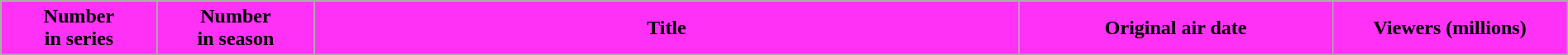<table class="wikitable plainrowheaders" style="width:100%; margin:auto;">
<tr>
<th scope="col" style="background-color: #FF31F6; width:10%; color: #fffff;">Number<br>in series</th>
<th scope="col" style="background-color: #FF31F6; width:10%; color: #fffff;">Number<br>in season</th>
<th scope="col" style="background-color: #FF31F6; color: #fffff;">Title</th>
<th scope="col" style="background-color: #FF31F6; width:20%; color: #fffff;">Original air date</th>
<th scope="col" style="background-color: #FF31F6; width:15%; color: #fffff;">Viewers (millions)<br>








</th>
</tr>
</table>
